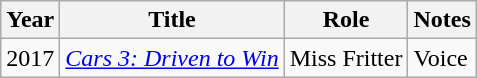<table class="wikitable unsortable">
<tr>
<th>Year</th>
<th>Title</th>
<th>Role</th>
<th class="unsortable">Notes</th>
</tr>
<tr>
<td>2017</td>
<td><em><a href='#'>Cars 3: Driven to Win</a></em></td>
<td>Miss Fritter</td>
<td>Voice</td>
</tr>
</table>
